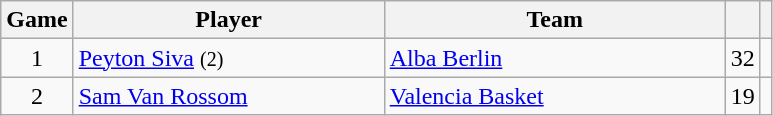<table class="wikitable sortable" style="text-align: center;">
<tr>
<th>Game</th>
<th style="width:200px;">Player</th>
<th style="width:220px;">Team</th>
<th><a href='#'></a></th>
<th></th>
</tr>
<tr>
<td>1</td>
<td align=left> <a href='#'>Peyton Siva</a> <small>(2)</small></td>
<td align=left> <a href='#'>Alba Berlin</a></td>
<td>32</td>
<td></td>
</tr>
<tr>
<td>2</td>
<td align=left> <a href='#'>Sam Van Rossom</a></td>
<td align=left> <a href='#'>Valencia Basket</a></td>
<td>19</td>
<td></td>
</tr>
</table>
